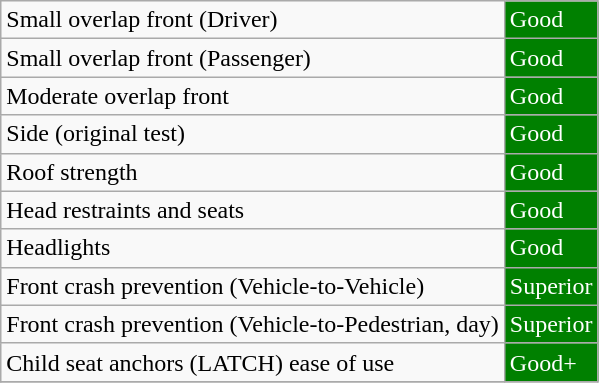<table class="wikitable">
<tr>
<td>Small overlap front (Driver)</td>
<td style="color:white;background: green">Good</td>
</tr>
<tr>
<td>Small overlap front (Passenger)</td>
<td style="color:white;background: green">Good</td>
</tr>
<tr>
<td>Moderate overlap front</td>
<td style="color:white;background: green">Good</td>
</tr>
<tr>
<td>Side (original test)</td>
<td style="color:white;background: green">Good</td>
</tr>
<tr>
<td>Roof strength</td>
<td style="color:white;background: green">Good</td>
</tr>
<tr>
<td>Head restraints and seats</td>
<td style="color:white;background: green">Good</td>
</tr>
<tr>
<td>Headlights</td>
<td style="color:white;background: green">Good</td>
</tr>
<tr>
<td>Front crash prevention (Vehicle-to-Vehicle)</td>
<td style="color:white;background: green">Superior</td>
</tr>
<tr>
<td>Front crash prevention (Vehicle-to-Pedestrian, day)</td>
<td style="color:white;background: green">Superior</td>
</tr>
<tr>
<td>Child seat anchors (LATCH) ease of use</td>
<td style="color:white;background: green">Good+</td>
</tr>
<tr>
</tr>
</table>
